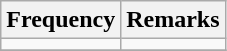<table class="wikitable">
<tr>
<th>Frequency</th>
<th>Remarks</th>
</tr>
<tr>
<td></td>
<td></td>
</tr>
<tr>
</tr>
</table>
